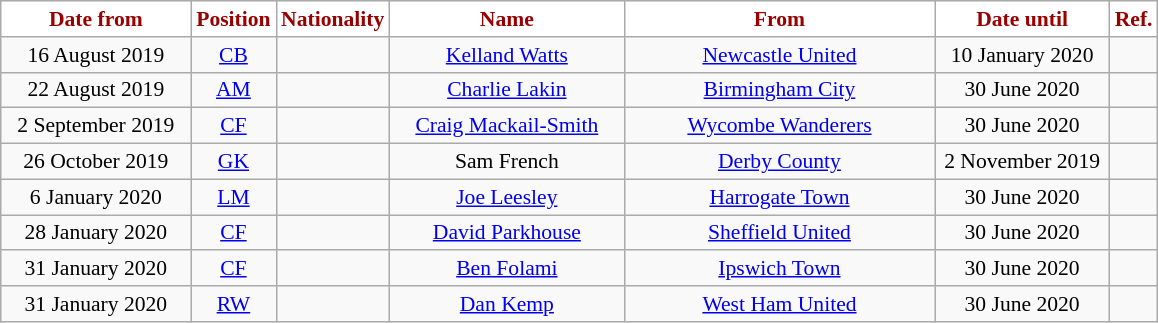<table class="wikitable"  style="text-align:center; font-size:90%; ">
<tr>
<th style="background:#FFFFFF; color:#990000; width:120px;">Date from</th>
<th style="background:#FFFFFF; color:#990000; width:50px;">Position</th>
<th style="background:#FFFFFF; color:#990000; width:50px;">Nationality</th>
<th style="background:#FFFFFF; color:#990000; width:150px;">Name</th>
<th style="background:#FFFFFF; color:#990000; width:200px;">From</th>
<th style="background:#FFFFFF; color:#990000; width:110px;">Date until</th>
<th style="background:#FFFFFF; color:#990000; width:25px;">Ref.</th>
</tr>
<tr>
<td>16 August 2019</td>
<td><a href='#'>CB</a></td>
<td></td>
<td><a href='#'>Kelland Watts</a></td>
<td> <a href='#'>Newcastle United</a></td>
<td>10 January 2020</td>
<td></td>
</tr>
<tr>
<td>22 August 2019</td>
<td><a href='#'>AM</a></td>
<td></td>
<td><a href='#'>Charlie Lakin</a></td>
<td> <a href='#'>Birmingham City</a></td>
<td>30 June 2020</td>
<td></td>
</tr>
<tr>
<td>2 September 2019</td>
<td><a href='#'>CF</a></td>
<td></td>
<td><a href='#'>Craig Mackail-Smith</a></td>
<td> <a href='#'>Wycombe Wanderers</a></td>
<td>30 June 2020</td>
<td></td>
</tr>
<tr>
<td>26 October 2019</td>
<td><a href='#'>GK</a></td>
<td></td>
<td>Sam French</td>
<td> <a href='#'>Derby County</a></td>
<td>2 November 2019</td>
<td></td>
</tr>
<tr>
<td>6 January 2020</td>
<td><a href='#'>LM</a></td>
<td></td>
<td><a href='#'>Joe Leesley</a></td>
<td> <a href='#'>Harrogate Town</a></td>
<td>30 June 2020</td>
<td></td>
</tr>
<tr>
<td>28 January 2020</td>
<td><a href='#'>CF</a></td>
<td></td>
<td><a href='#'>David Parkhouse</a></td>
<td> <a href='#'>Sheffield United</a></td>
<td>30 June 2020</td>
<td></td>
</tr>
<tr>
<td>31 January 2020</td>
<td><a href='#'>CF</a></td>
<td></td>
<td><a href='#'>Ben Folami</a></td>
<td> <a href='#'>Ipswich Town</a></td>
<td>30 June 2020</td>
<td></td>
</tr>
<tr>
<td>31 January 2020</td>
<td><a href='#'>RW</a></td>
<td></td>
<td><a href='#'>Dan Kemp</a></td>
<td> <a href='#'>West Ham United</a></td>
<td>30 June 2020</td>
<td></td>
</tr>
</table>
